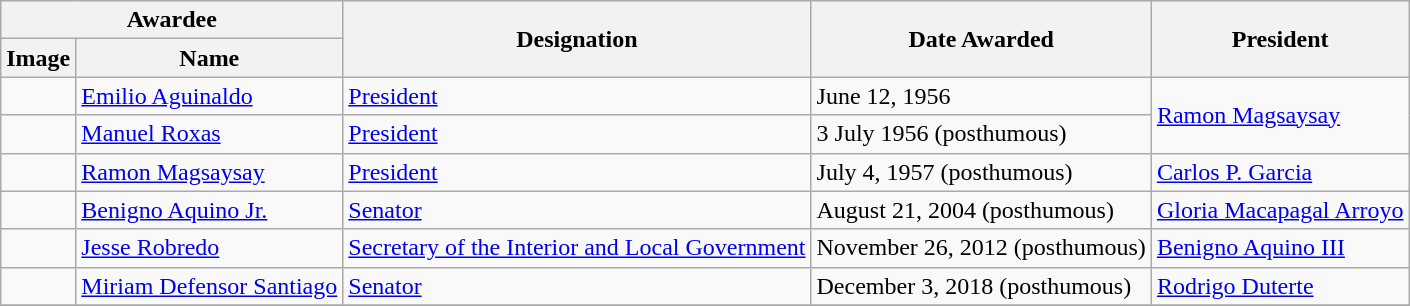<table class="wikitable">
<tr>
<th scope="col" colspan="2">Awardee</th>
<th scope="col" rowspan="2">Designation</th>
<th scope="col" rowspan="2">Date Awarded</th>
<th scope="col" rowspan="2">President</th>
</tr>
<tr>
<th scope="col">Image</th>
<th scope="col">Name</th>
</tr>
<tr>
<td></td>
<td><a href='#'>Emilio Aguinaldo</a></td>
<td><a href='#'>President</a></td>
<td>June 12, 1956</td>
<td rowspan="2"><a href='#'>Ramon Magsaysay</a></td>
</tr>
<tr>
<td></td>
<td><a href='#'>Manuel Roxas</a></td>
<td><a href='#'>President</a></td>
<td>3 July 1956 (posthumous)</td>
</tr>
<tr>
<td></td>
<td><a href='#'>Ramon Magsaysay</a></td>
<td><a href='#'>President</a></td>
<td>July 4, 1957 (posthumous)</td>
<td><a href='#'>Carlos P. Garcia</a></td>
</tr>
<tr>
<td></td>
<td><a href='#'>Benigno Aquino Jr.</a></td>
<td><a href='#'>Senator</a></td>
<td>August 21, 2004 (posthumous)</td>
<td><a href='#'>Gloria Macapagal Arroyo</a></td>
</tr>
<tr>
<td></td>
<td><a href='#'>Jesse Robredo</a></td>
<td><a href='#'>Secretary of the Interior and Local Government</a></td>
<td>November 26, 2012 (posthumous)</td>
<td><a href='#'>Benigno Aquino III</a></td>
</tr>
<tr>
<td></td>
<td><a href='#'>Miriam Defensor Santiago</a></td>
<td><a href='#'>Senator</a></td>
<td>December 3, 2018 (posthumous)</td>
<td><a href='#'>Rodrigo Duterte</a></td>
</tr>
<tr>
</tr>
</table>
